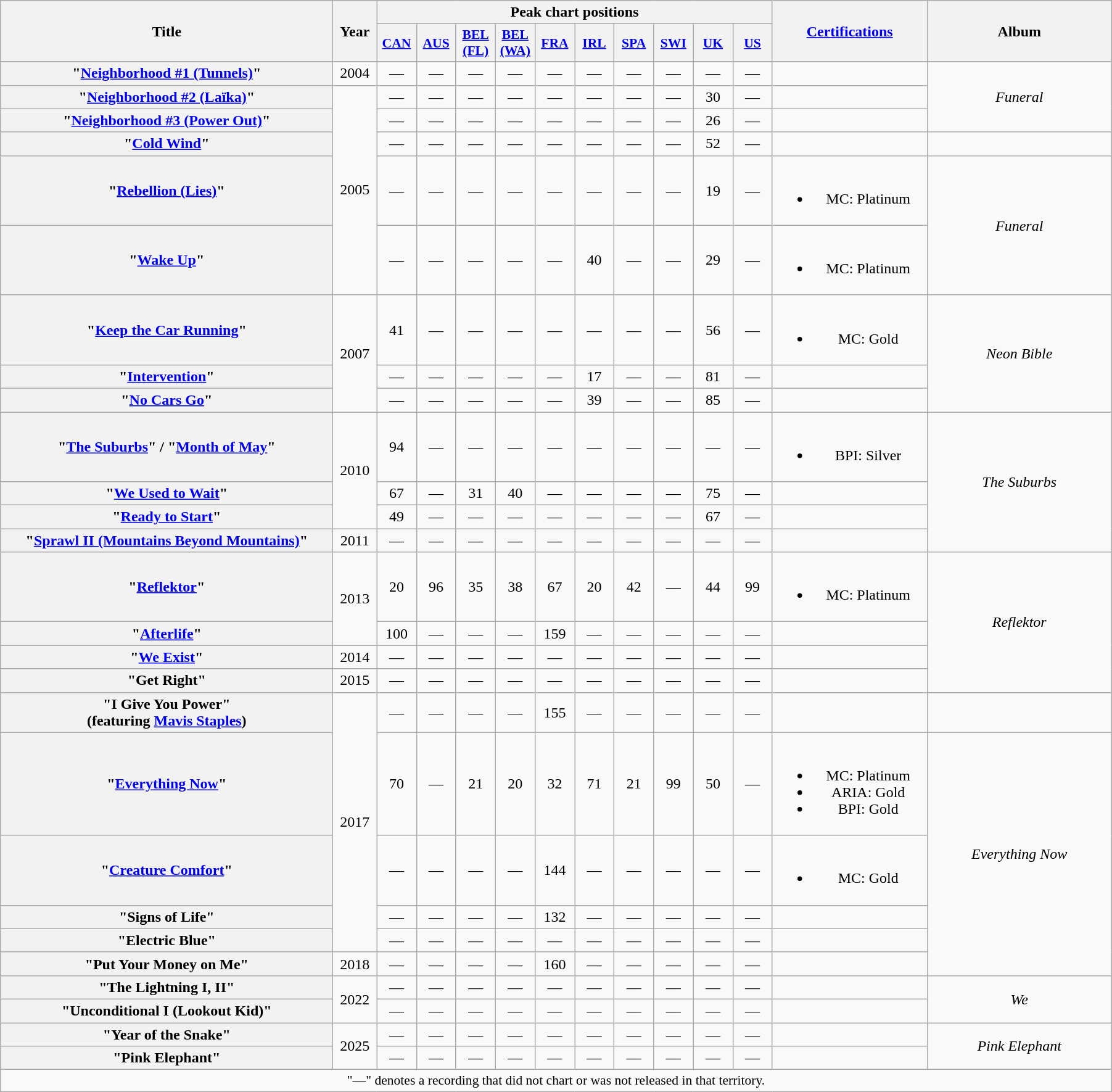<table class="wikitable plainrowheaders" style="text-align:center;">
<tr>
<th scope="col" rowspan="2" style="width:22em;">Title</th>
<th scope="col" rowspan="2" style="width:2.5em;">Year</th>
<th scope="col" colspan="10">Peak chart positions</th>
<th scope="col" rowspan="2" style="width:10em;"><a href='#'>Certifications</a></th>
<th scope="col" rowspan="2" style="width:12em;">Album</th>
</tr>
<tr>
<th scope="col" style="width:2.5em;font-size:90%;"><a href='#'>CAN</a><br></th>
<th scope="col" style="width:2.5em;font-size:90%;"><a href='#'>AUS</a><br></th>
<th scope="col" style="width:2.5em;font-size:90%;"><a href='#'>BEL<br>(FL)</a><br></th>
<th scope="col" style="width:2.5em;font-size:90%;"><a href='#'>BEL<br>(WA)</a><br></th>
<th scope="col" style="width:2.5em;font-size:90%;"><a href='#'>FRA</a><br></th>
<th scope="col" style="width:2.5em;font-size:90%;"><a href='#'>IRL</a><br></th>
<th scope="col" style="width:2.5em;font-size:90%;"><a href='#'>SPA</a><br></th>
<th scope="col" style="width:2.5em;font-size:90%;"><a href='#'>SWI</a><br></th>
<th scope="col" style="width:2.5em;font-size:90%;"><a href='#'>UK</a><br></th>
<th scope="col" style="width:2.5em;font-size:90%;"><a href='#'>US</a><br></th>
</tr>
<tr>
<th scope="row">"<a href='#'>Neighborhood #1 (Tunnels)</a>"</th>
<td>2004</td>
<td>—</td>
<td>—</td>
<td>—</td>
<td>—</td>
<td>—</td>
<td>—</td>
<td>—</td>
<td>—</td>
<td>—</td>
<td>—</td>
<td></td>
<td rowspan="3"><em>Funeral</em></td>
</tr>
<tr>
<th scope="row">"<a href='#'>Neighborhood #2 (Laïka)</a>"</th>
<td rowspan="5">2005</td>
<td>—</td>
<td>—</td>
<td>—</td>
<td>—</td>
<td>—</td>
<td>—</td>
<td>—</td>
<td>—</td>
<td>30</td>
<td>—</td>
<td></td>
</tr>
<tr>
<th scope="row">"<a href='#'>Neighborhood #3 (Power Out)</a>"</th>
<td>—</td>
<td>—</td>
<td>—</td>
<td>—</td>
<td>—</td>
<td>—</td>
<td>—</td>
<td>—</td>
<td>26</td>
<td>—</td>
<td></td>
</tr>
<tr>
<th scope="row">"<a href='#'>Cold Wind</a>"</th>
<td>—</td>
<td>—</td>
<td>—</td>
<td>—</td>
<td>—</td>
<td>—</td>
<td>—</td>
<td>—</td>
<td>52</td>
<td>—</td>
<td></td>
<td></td>
</tr>
<tr>
<th scope="row">"<a href='#'>Rebellion (Lies)</a>"</th>
<td>—</td>
<td>—</td>
<td>—</td>
<td>—</td>
<td>—</td>
<td>—</td>
<td>—</td>
<td>—</td>
<td>19</td>
<td>—</td>
<td><br><ul><li>MC: Platinum</li></ul></td>
<td rowspan="2"><em>Funeral</em></td>
</tr>
<tr>
<th scope="row">"<a href='#'>Wake Up</a>"</th>
<td>—</td>
<td>—</td>
<td>—</td>
<td>—</td>
<td>—</td>
<td>40</td>
<td>—</td>
<td>—</td>
<td>29</td>
<td>—</td>
<td><br><ul><li>MC: Platinum</li></ul></td>
</tr>
<tr>
<th scope="row">"<a href='#'>Keep the Car Running</a>"</th>
<td rowspan="3">2007</td>
<td>41</td>
<td>—</td>
<td>—</td>
<td>—</td>
<td>—</td>
<td>—</td>
<td>—</td>
<td>—</td>
<td>56</td>
<td>—</td>
<td><br><ul><li>MC: Gold</li></ul></td>
<td rowspan="3"><em>Neon Bible</em></td>
</tr>
<tr>
<th scope="row">"<a href='#'>Intervention</a>"</th>
<td>—</td>
<td>—</td>
<td>—</td>
<td>—</td>
<td>—</td>
<td>17</td>
<td>—</td>
<td>—</td>
<td>81</td>
<td>—</td>
<td></td>
</tr>
<tr>
<th scope="row">"<a href='#'>No Cars Go</a>"</th>
<td>—</td>
<td>—</td>
<td>—</td>
<td>—</td>
<td>—</td>
<td>39</td>
<td>—</td>
<td>—</td>
<td>85</td>
<td>—</td>
<td></td>
</tr>
<tr>
<th scope="row">"<a href='#'>The Suburbs</a>" / "<a href='#'>Month of May</a>"</th>
<td rowspan="3">2010</td>
<td>94</td>
<td>—</td>
<td>—</td>
<td>—</td>
<td>—</td>
<td>—</td>
<td>—</td>
<td>—</td>
<td>—</td>
<td>—</td>
<td><br><ul><li>BPI: Silver</li></ul></td>
<td rowspan="4"><em>The Suburbs</em></td>
</tr>
<tr>
<th scope="row">"<a href='#'>We Used to Wait</a>"</th>
<td>67</td>
<td>—</td>
<td>31</td>
<td>40</td>
<td>—</td>
<td>—</td>
<td>—</td>
<td>—</td>
<td>75</td>
<td>—</td>
<td></td>
</tr>
<tr>
<th scope="row">"<a href='#'>Ready to Start</a>"</th>
<td>49</td>
<td>—</td>
<td>—</td>
<td>—</td>
<td>—</td>
<td>—</td>
<td>—</td>
<td>—</td>
<td>67</td>
<td>—</td>
<td></td>
</tr>
<tr>
<th scope="row">"<a href='#'>Sprawl II (Mountains Beyond Mountains)</a>"</th>
<td>2011</td>
<td>—</td>
<td>—</td>
<td>—</td>
<td>—</td>
<td>—</td>
<td>—</td>
<td>—</td>
<td>—</td>
<td>—</td>
<td>—</td>
<td></td>
</tr>
<tr>
<th scope="row">"<a href='#'>Reflektor</a>"</th>
<td rowspan="2">2013</td>
<td>20</td>
<td>96</td>
<td>35</td>
<td>38</td>
<td>67</td>
<td>20</td>
<td>42</td>
<td>—</td>
<td>44</td>
<td>99</td>
<td><br><ul><li>MC: Platinum</li></ul></td>
<td rowspan="4"><em>Reflektor</em></td>
</tr>
<tr>
<th scope="row">"<a href='#'>Afterlife</a>"</th>
<td>100</td>
<td>—</td>
<td>—</td>
<td>—</td>
<td>159</td>
<td>—</td>
<td>—</td>
<td>—</td>
<td>—</td>
<td>—</td>
<td></td>
</tr>
<tr>
<th scope="row">"<a href='#'>We Exist</a>"</th>
<td>2014</td>
<td>—</td>
<td>—</td>
<td>—</td>
<td>—</td>
<td>—</td>
<td>—</td>
<td>—</td>
<td>—</td>
<td>—</td>
<td>—</td>
<td></td>
</tr>
<tr>
<th scope="row">"Get Right"</th>
<td>2015</td>
<td>—</td>
<td>—</td>
<td>—</td>
<td>—</td>
<td>—</td>
<td>—</td>
<td>—</td>
<td>—</td>
<td>—</td>
<td>—</td>
<td></td>
</tr>
<tr>
<th scope="row">"I Give You Power"<br><span>(featuring <a href='#'>Mavis Staples</a>)</span></th>
<td rowspan="5">2017</td>
<td>—</td>
<td>—</td>
<td>—</td>
<td>—</td>
<td>155</td>
<td>—</td>
<td>—</td>
<td>—</td>
<td>—</td>
<td>—</td>
<td></td>
<td></td>
</tr>
<tr>
<th scope="row">"<a href='#'>Everything Now</a>"</th>
<td>70</td>
<td>—</td>
<td>21</td>
<td>20</td>
<td>32</td>
<td>71</td>
<td>21</td>
<td>99</td>
<td>50</td>
<td>—</td>
<td><br><ul><li>MC: Platinum</li><li>ARIA: Gold</li><li>BPI: Gold</li></ul></td>
<td rowspan="5"><em>Everything Now</em></td>
</tr>
<tr>
<th scope="row">"<a href='#'>Creature Comfort</a>"</th>
<td>—</td>
<td>—</td>
<td>—</td>
<td>—</td>
<td>144</td>
<td>—</td>
<td>—</td>
<td>—</td>
<td>—</td>
<td>—</td>
<td><br><ul><li>MC: Gold</li></ul></td>
</tr>
<tr>
<th scope="row">"Signs of Life"</th>
<td>—</td>
<td>—</td>
<td>—</td>
<td>—</td>
<td>132</td>
<td>—</td>
<td>—</td>
<td>—</td>
<td>—</td>
<td>—</td>
<td></td>
</tr>
<tr>
<th scope="row">"Electric Blue"</th>
<td>—</td>
<td>—</td>
<td>—</td>
<td>—</td>
<td>—</td>
<td>—</td>
<td>—</td>
<td>—</td>
<td>—</td>
<td>—</td>
<td></td>
</tr>
<tr>
<th scope="row">"Put Your Money on Me"</th>
<td>2018</td>
<td>—</td>
<td>—</td>
<td>—</td>
<td>—</td>
<td>160</td>
<td>—</td>
<td>—</td>
<td>—</td>
<td>—</td>
<td>—</td>
<td></td>
</tr>
<tr>
<th scope="row">"The Lightning I, II"</th>
<td rowspan="2">2022</td>
<td>—</td>
<td>—</td>
<td>—</td>
<td>—</td>
<td>—</td>
<td>—</td>
<td>—</td>
<td>—</td>
<td>—</td>
<td>—</td>
<td></td>
<td rowspan="2"><em>We</em></td>
</tr>
<tr>
<th scope="row">"Unconditional I (Lookout Kid)"</th>
<td>—</td>
<td>—</td>
<td>—</td>
<td>—</td>
<td>—</td>
<td>—</td>
<td>—</td>
<td>—</td>
<td>—</td>
<td>—</td>
<td></td>
</tr>
<tr>
<th scope="row">"Year of the Snake"</th>
<td rowspan="2">2025</td>
<td>—</td>
<td>—</td>
<td>—</td>
<td>—</td>
<td>—</td>
<td>—</td>
<td>—</td>
<td>—</td>
<td>—</td>
<td>—</td>
<td></td>
<td rowspan="2"><em>Pink Elephant</em></td>
</tr>
<tr>
<th scope="row">"Pink Elephant"</th>
<td>—</td>
<td>—</td>
<td>—</td>
<td>—</td>
<td>—</td>
<td>—</td>
<td>—</td>
<td>—</td>
<td>—</td>
<td>—</td>
<td></td>
</tr>
<tr>
<td colspan="16" style="font-size:90%">"—" denotes a recording that did not chart or was not released in that territory.</td>
</tr>
</table>
